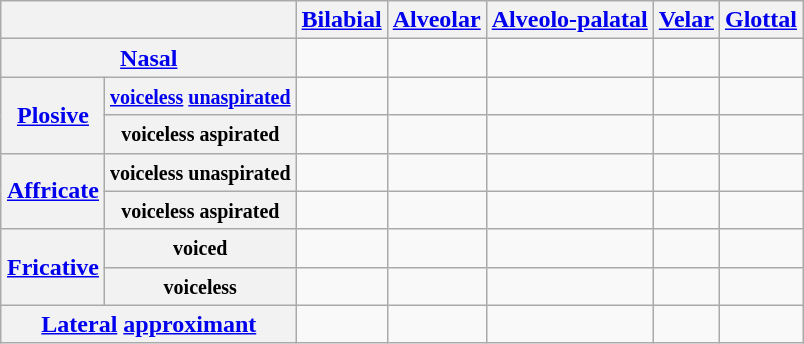<table class="wikitable" style="text-align:center; margin:1em auto 1em auto">
<tr>
<th colspan=2> </th>
<th><a href='#'>Bilabial</a></th>
<th><a href='#'>Alveolar</a></th>
<th><a href='#'>Alveolo-palatal</a></th>
<th><a href='#'>Velar</a></th>
<th><a href='#'>Glottal</a></th>
</tr>
<tr>
<th colspan=2><a href='#'>Nasal</a></th>
<td></td>
<td></td>
<td></td>
<td></td>
<td> </td>
</tr>
<tr>
<th rowspan=2><a href='#'>Plosive</a></th>
<th><small><a href='#'>voiceless</a> <a href='#'>unaspirated</a></small></th>
<td></td>
<td></td>
<td> </td>
<td></td>
<td> </td>
</tr>
<tr>
<th><small>voiceless aspirated</small></th>
<td></td>
<td></td>
<td> </td>
<td></td>
<td> </td>
</tr>
<tr>
<th rowspan=2><a href='#'>Affricate</a></th>
<th><small>voiceless unaspirated</small></th>
<td> </td>
<td></td>
<td></td>
<td> </td>
<td> </td>
</tr>
<tr>
<th><small>voiceless aspirated</small></th>
<td> </td>
<td></td>
<td></td>
<td> </td>
<td> </td>
</tr>
<tr>
<th rowspan=2><a href='#'>Fricative</a></th>
<th><small>voiced</small></th>
<td> </td>
<td></td>
<td></td>
<td> </td>
<td> </td>
</tr>
<tr>
<th><small>voiceless</small></th>
<td></td>
<td></td>
<td></td>
<td> </td>
<td></td>
</tr>
<tr>
<th colspan=2><a href='#'>Lateral</a> <a href='#'>approximant</a></th>
<td> </td>
<td></td>
<td> </td>
<td> </td>
<td> </td>
</tr>
</table>
